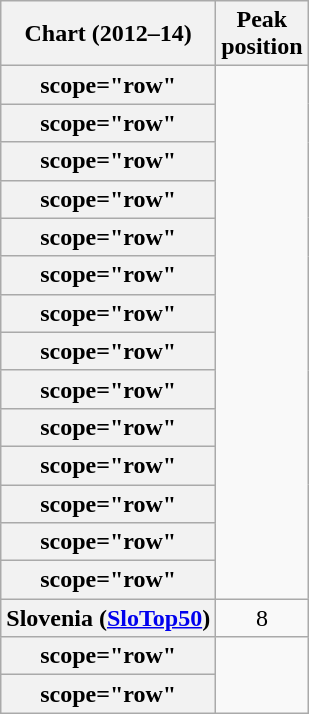<table class="wikitable sortable plainrowheaders" style="text-align:center;">
<tr>
<th scope="col">Chart (2012–14)</th>
<th scope="col">Peak<br>position</th>
</tr>
<tr>
<th>scope="row"</th>
</tr>
<tr>
<th>scope="row"</th>
</tr>
<tr>
<th>scope="row"</th>
</tr>
<tr>
<th>scope="row"</th>
</tr>
<tr>
<th>scope="row"</th>
</tr>
<tr>
<th>scope="row"</th>
</tr>
<tr>
<th>scope="row"</th>
</tr>
<tr>
<th>scope="row"</th>
</tr>
<tr>
<th>scope="row"</th>
</tr>
<tr>
<th>scope="row"</th>
</tr>
<tr>
<th>scope="row"</th>
</tr>
<tr>
<th>scope="row"</th>
</tr>
<tr>
<th>scope="row"</th>
</tr>
<tr>
<th>scope="row"</th>
</tr>
<tr>
<th scope="row">Slovenia (<a href='#'>SloTop50</a>)</th>
<td align=center>8</td>
</tr>
<tr>
<th>scope="row"</th>
</tr>
<tr>
<th>scope="row"</th>
</tr>
</table>
